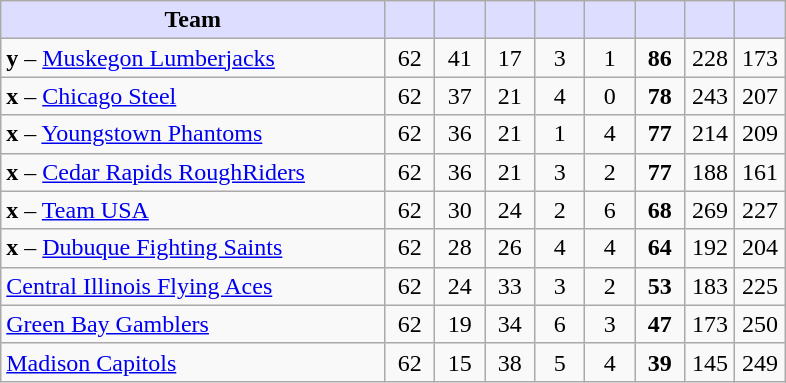<table class="wikitable" style="text-align:center">
<tr>
<th style="background:#ddf; width:46%;">Team</th>
<th style="background:#ddf; width:6%;"></th>
<th style="background:#ddf; width:6%;"></th>
<th style="background:#ddf; width:6%;"></th>
<th style="background:#ddf; width:6%;"></th>
<th style="background:#ddf; width:6%;"></th>
<th style="background:#ddf; width:6%;"></th>
<th style="background:#ddf; width:6%;"></th>
<th style="background:#ddf; width:6%;"></th>
</tr>
<tr>
<td align=left><strong>y</strong> – <a href='#'>Muskegon Lumberjacks</a></td>
<td>62</td>
<td>41</td>
<td>17</td>
<td>3</td>
<td>1</td>
<td><strong>86</strong></td>
<td>228</td>
<td>173</td>
</tr>
<tr>
<td align=left><strong>x</strong> – <a href='#'>Chicago Steel</a></td>
<td>62</td>
<td>37</td>
<td>21</td>
<td>4</td>
<td>0</td>
<td><strong>78</strong></td>
<td>243</td>
<td>207</td>
</tr>
<tr>
<td align=left><strong>x</strong> – <a href='#'>Youngstown Phantoms</a></td>
<td>62</td>
<td>36</td>
<td>21</td>
<td>1</td>
<td>4</td>
<td><strong>77</strong></td>
<td>214</td>
<td>209</td>
</tr>
<tr>
<td align=left><strong>x</strong> – <a href='#'>Cedar Rapids RoughRiders</a></td>
<td>62</td>
<td>36</td>
<td>21</td>
<td>3</td>
<td>2</td>
<td><strong>77</strong></td>
<td>188</td>
<td>161</td>
</tr>
<tr>
<td align=left><strong>x</strong> – <a href='#'>Team USA</a></td>
<td>62</td>
<td>30</td>
<td>24</td>
<td>2</td>
<td>6</td>
<td><strong>68</strong></td>
<td>269</td>
<td>227</td>
</tr>
<tr>
<td align=left><strong>x</strong> – <a href='#'>Dubuque Fighting Saints</a></td>
<td>62</td>
<td>28</td>
<td>26</td>
<td>4</td>
<td>4</td>
<td><strong>64</strong></td>
<td>192</td>
<td>204</td>
</tr>
<tr>
<td align=left><a href='#'>Central Illinois Flying Aces</a></td>
<td>62</td>
<td>24</td>
<td>33</td>
<td>3</td>
<td>2</td>
<td><strong>53</strong></td>
<td>183</td>
<td>225</td>
</tr>
<tr>
<td align=left><a href='#'>Green Bay Gamblers</a></td>
<td>62</td>
<td>19</td>
<td>34</td>
<td>6</td>
<td>3</td>
<td><strong>47</strong></td>
<td>173</td>
<td>250</td>
</tr>
<tr>
<td align=left><a href='#'>Madison Capitols</a></td>
<td>62</td>
<td>15</td>
<td>38</td>
<td>5</td>
<td>4</td>
<td><strong>39</strong></td>
<td>145</td>
<td>249</td>
</tr>
</table>
